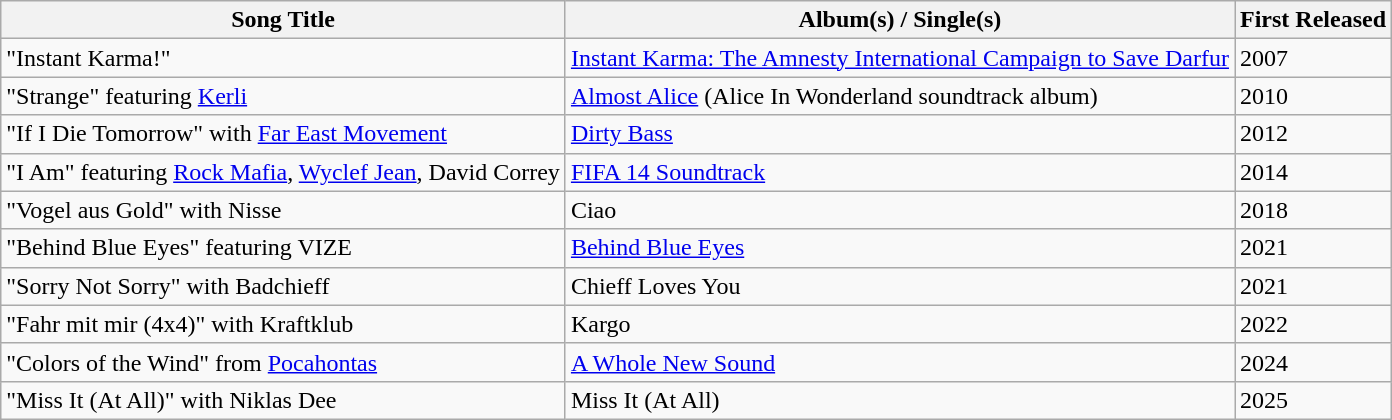<table class="wikitable sortable">
<tr>
<th>Song Title</th>
<th>Album(s) / Single(s)</th>
<th>First Released</th>
</tr>
<tr>
<td>"Instant Karma!"</td>
<td><a href='#'>Instant Karma: The Amnesty International Campaign to Save Darfur</a></td>
<td>2007</td>
</tr>
<tr>
<td>"Strange" featuring <a href='#'>Kerli</a></td>
<td><a href='#'>Almost Alice</a> (Alice In Wonderland soundtrack album)</td>
<td>2010</td>
</tr>
<tr>
<td>"If I Die Tomorrow" with <a href='#'>Far East Movement</a></td>
<td><a href='#'>Dirty Bass</a></td>
<td>2012</td>
</tr>
<tr>
<td>"I Am" featuring <a href='#'>Rock Mafia</a>, <a href='#'>Wyclef Jean</a>, David Correy</td>
<td><a href='#'>FIFA 14 Soundtrack</a></td>
<td>2014</td>
</tr>
<tr>
<td>"Vogel aus Gold" with Nisse</td>
<td>Ciao</td>
<td>2018</td>
</tr>
<tr>
<td>"Behind Blue Eyes" featuring VIZE</td>
<td><a href='#'>Behind Blue Eyes</a></td>
<td>2021</td>
</tr>
<tr>
<td>"Sorry Not Sorry" with Badchieff</td>
<td>Chieff Loves You</td>
<td>2021</td>
</tr>
<tr>
<td>"Fahr mit mir (4x4)" with Kraftklub</td>
<td>Kargo</td>
<td>2022</td>
</tr>
<tr>
<td>"Colors of the Wind" from <a href='#'>Pocahontas</a></td>
<td><a href='#'>A Whole New Sound</a></td>
<td>2024</td>
</tr>
<tr>
<td>"Miss It (At All)" with Niklas Dee</td>
<td>Miss It (At All)</td>
<td>2025</td>
</tr>
</table>
